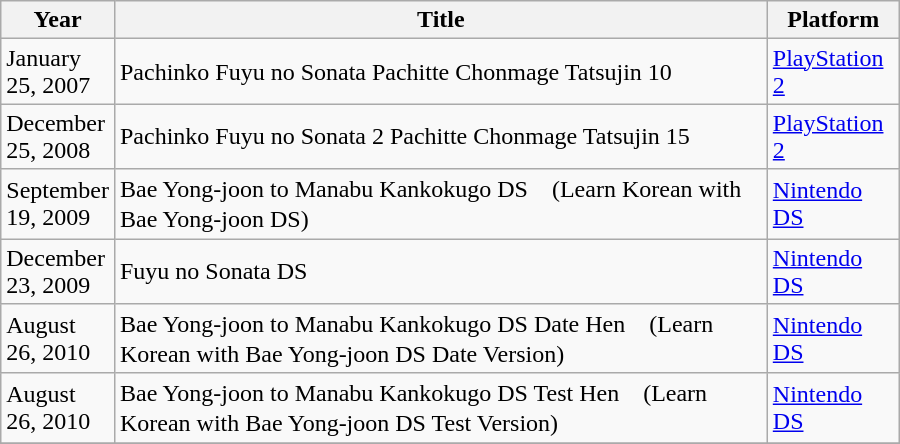<table class="wikitable" style="width:600px">
<tr>
<th width=10>Year</th>
<th>Title</th>
<th>Platform</th>
</tr>
<tr>
<td>January 25, 2007</td>
<td>Pachinko Fuyu no Sonata Pachitte Chonmage Tatsujin 10 </td>
<td><a href='#'>PlayStation 2</a></td>
</tr>
<tr>
<td>December 25, 2008</td>
<td>Pachinko Fuyu no Sonata 2 Pachitte Chonmage Tatsujin 15</td>
<td><a href='#'>PlayStation 2</a></td>
</tr>
<tr>
<td>September 19, 2009</td>
<td>Bae Yong-joon to Manabu Kankokugo DS　(Learn Korean with Bae Yong-joon DS)</td>
<td><a href='#'>Nintendo DS</a></td>
</tr>
<tr>
<td>December 23, 2009</td>
<td>Fuyu no Sonata DS</td>
<td><a href='#'>Nintendo DS</a></td>
</tr>
<tr>
<td>August 26, 2010</td>
<td>Bae Yong-joon to Manabu Kankokugo DS Date Hen　(Learn Korean with Bae Yong-joon DS Date Version)</td>
<td><a href='#'>Nintendo DS</a></td>
</tr>
<tr>
<td>August 26, 2010</td>
<td>Bae Yong-joon to Manabu Kankokugo DS Test Hen　(Learn Korean with Bae Yong-joon DS Test Version)</td>
<td><a href='#'>Nintendo DS</a></td>
</tr>
<tr>
</tr>
</table>
